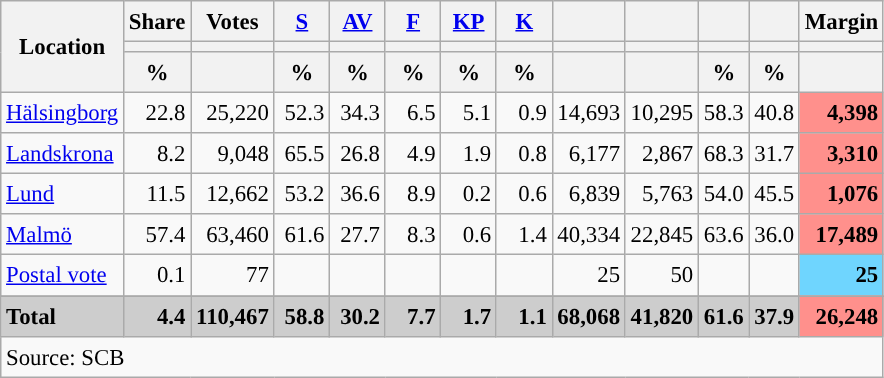<table class="wikitable sortable" style="text-align:right; font-size:95%; line-height:20px;">
<tr>
<th rowspan="3">Location</th>
<th>Share</th>
<th>Votes</th>
<th width="30px" class="unsortable"><a href='#'>S</a></th>
<th width="30px" class="unsortable"><a href='#'>AV</a></th>
<th width="30px" class="unsortable"><a href='#'>F</a></th>
<th width="30px" class="unsortable"><a href='#'>KP</a></th>
<th width="30px" class="unsortable"><a href='#'>K</a></th>
<th></th>
<th></th>
<th></th>
<th></th>
<th>Margin</th>
</tr>
<tr>
<th></th>
<th></th>
<th style="background:"></th>
<th style="background:"></th>
<th style="background:"></th>
<th style="background:"></th>
<th style="background:"></th>
<th style="background:"></th>
<th style="background:"></th>
<th style="background:"></th>
<th style="background:"></th>
<th></th>
</tr>
<tr>
<th data-sort-type="number">%</th>
<th></th>
<th data-sort-type="number">%</th>
<th data-sort-type="number">%</th>
<th data-sort-type="number">%</th>
<th data-sort-type="number">%</th>
<th data-sort-type="number">%</th>
<th></th>
<th></th>
<th data-sort-type="number">%</th>
<th data-sort-type="number">%</th>
<th></th>
</tr>
<tr>
<td align=left><a href='#'>Hälsingborg</a></td>
<td>22.8</td>
<td>25,220</td>
<td>52.3</td>
<td>34.3</td>
<td>6.5</td>
<td>5.1</td>
<td>0.9</td>
<td>14,693</td>
<td>10,295</td>
<td>58.3</td>
<td>40.8</td>
<td bgcolor=#ff908c><strong>4,398</strong></td>
</tr>
<tr>
<td align=left><a href='#'>Landskrona</a></td>
<td>8.2</td>
<td>9,048</td>
<td>65.5</td>
<td>26.8</td>
<td>4.9</td>
<td>1.9</td>
<td>0.8</td>
<td>6,177</td>
<td>2,867</td>
<td>68.3</td>
<td>31.7</td>
<td bgcolor=#ff908c><strong>3,310</strong></td>
</tr>
<tr>
<td align=left><a href='#'>Lund</a></td>
<td>11.5</td>
<td>12,662</td>
<td>53.2</td>
<td>36.6</td>
<td>8.9</td>
<td>0.2</td>
<td>0.6</td>
<td>6,839</td>
<td>5,763</td>
<td>54.0</td>
<td>45.5</td>
<td bgcolor=#ff908c><strong>1,076</strong></td>
</tr>
<tr>
<td align=left><a href='#'>Malmö</a></td>
<td>57.4</td>
<td>63,460</td>
<td>61.6</td>
<td>27.7</td>
<td>8.3</td>
<td>0.6</td>
<td>1.4</td>
<td>40,334</td>
<td>22,845</td>
<td>63.6</td>
<td>36.0</td>
<td bgcolor=#ff908c><strong>17,489</strong></td>
</tr>
<tr>
<td align=left><a href='#'>Postal vote</a></td>
<td>0.1</td>
<td>77</td>
<td></td>
<td></td>
<td></td>
<td></td>
<td></td>
<td>25</td>
<td>50</td>
<td></td>
<td></td>
<td bgcolor=#6fd5fe><strong>25</strong></td>
</tr>
<tr>
</tr>
<tr style="background:#CDCDCD;">
<td align=left><strong>Total</strong></td>
<td><strong>4.4</strong></td>
<td><strong>110,467</strong></td>
<td><strong>58.8</strong></td>
<td><strong>30.2</strong></td>
<td><strong>7.7</strong></td>
<td><strong>1.7</strong></td>
<td><strong>1.1</strong></td>
<td><strong>68,068</strong></td>
<td><strong>41,820</strong></td>
<td><strong>61.6</strong></td>
<td><strong>37.9</strong></td>
<td bgcolor=#ff908c><strong>26,248</strong></td>
</tr>
<tr>
<td align=left colspan=13>Source: SCB </td>
</tr>
</table>
